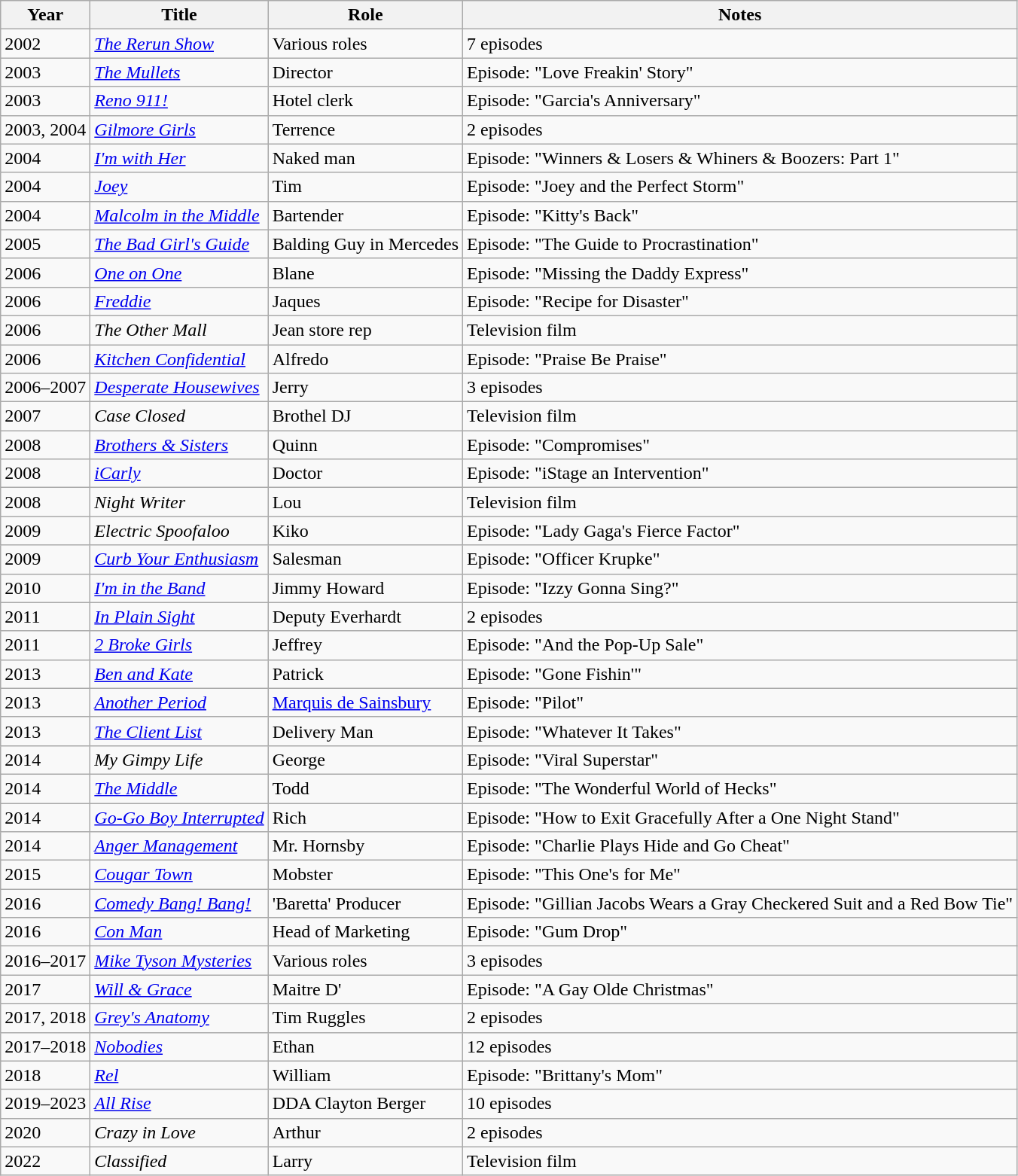<table class="wikitable sortable">
<tr>
<th>Year</th>
<th>Title</th>
<th>Role</th>
<th>Notes</th>
</tr>
<tr>
<td>2002</td>
<td><em><a href='#'>The Rerun Show</a></em></td>
<td>Various roles</td>
<td>7 episodes</td>
</tr>
<tr>
<td>2003</td>
<td><em><a href='#'>The Mullets</a></em></td>
<td>Director</td>
<td>Episode: "Love Freakin' Story"</td>
</tr>
<tr>
<td>2003</td>
<td><em><a href='#'>Reno 911!</a></em></td>
<td>Hotel clerk</td>
<td>Episode: "Garcia's Anniversary"</td>
</tr>
<tr>
<td>2003, 2004</td>
<td><em><a href='#'>Gilmore Girls</a></em></td>
<td>Terrence</td>
<td>2 episodes</td>
</tr>
<tr>
<td>2004</td>
<td><a href='#'><em>I'm with Her</em></a></td>
<td>Naked man</td>
<td>Episode: "Winners & Losers & Whiners & Boozers: Part 1"</td>
</tr>
<tr>
<td>2004</td>
<td><a href='#'><em>Joey</em></a></td>
<td>Tim</td>
<td>Episode: "Joey and the Perfect Storm"</td>
</tr>
<tr>
<td>2004</td>
<td><em><a href='#'>Malcolm in the Middle</a></em></td>
<td>Bartender</td>
<td>Episode: "Kitty's Back"</td>
</tr>
<tr>
<td>2005</td>
<td><em><a href='#'>The Bad Girl's Guide</a></em></td>
<td>Balding Guy in Mercedes</td>
<td>Episode: "The Guide to Procrastination"</td>
</tr>
<tr>
<td>2006</td>
<td><a href='#'><em>One on One</em></a></td>
<td>Blane</td>
<td>Episode: "Missing the Daddy Express"</td>
</tr>
<tr>
<td>2006</td>
<td><a href='#'><em>Freddie</em></a></td>
<td>Jaques</td>
<td>Episode: "Recipe for Disaster"</td>
</tr>
<tr>
<td>2006</td>
<td><em>The Other Mall</em></td>
<td>Jean store rep</td>
<td>Television film</td>
</tr>
<tr>
<td>2006</td>
<td><a href='#'><em>Kitchen Confidential</em></a></td>
<td>Alfredo</td>
<td>Episode: "Praise Be Praise"</td>
</tr>
<tr>
<td>2006–2007</td>
<td><em><a href='#'>Desperate Housewives</a></em></td>
<td>Jerry</td>
<td>3 episodes</td>
</tr>
<tr>
<td>2007</td>
<td><em>Case Closed</em></td>
<td>Brothel DJ</td>
<td>Television film</td>
</tr>
<tr>
<td>2008</td>
<td><a href='#'><em>Brothers & Sisters</em></a></td>
<td>Quinn</td>
<td>Episode: "Compromises"</td>
</tr>
<tr>
<td>2008</td>
<td><em><a href='#'>iCarly</a></em></td>
<td>Doctor</td>
<td>Episode: "iStage an Intervention"</td>
</tr>
<tr>
<td>2008</td>
<td><em>Night Writer</em></td>
<td>Lou</td>
<td>Television film</td>
</tr>
<tr>
<td>2009</td>
<td><em>Electric Spoofaloo</em></td>
<td>Kiko</td>
<td>Episode: "Lady Gaga's Fierce Factor"</td>
</tr>
<tr>
<td>2009</td>
<td><em><a href='#'>Curb Your Enthusiasm</a></em></td>
<td>Salesman</td>
<td>Episode: "Officer Krupke"</td>
</tr>
<tr>
<td>2010</td>
<td><em><a href='#'>I'm in the Band</a></em></td>
<td>Jimmy Howard</td>
<td>Episode: "Izzy Gonna Sing?"</td>
</tr>
<tr>
<td>2011</td>
<td><em><a href='#'>In Plain Sight</a></em></td>
<td>Deputy Everhardt</td>
<td>2 episodes</td>
</tr>
<tr>
<td>2011</td>
<td><em><a href='#'>2 Broke Girls</a></em></td>
<td>Jeffrey</td>
<td>Episode: "And the Pop-Up Sale"</td>
</tr>
<tr>
<td>2013</td>
<td><em><a href='#'>Ben and Kate</a></em></td>
<td>Patrick</td>
<td>Episode: "Gone Fishin'"</td>
</tr>
<tr>
<td>2013</td>
<td><em><a href='#'>Another Period</a></em></td>
<td><a href='#'>Marquis de Sainsbury</a></td>
<td>Episode: "Pilot"</td>
</tr>
<tr>
<td>2013</td>
<td><a href='#'><em>The Client List</em></a></td>
<td>Delivery Man</td>
<td>Episode: "Whatever It Takes"</td>
</tr>
<tr>
<td>2014</td>
<td><em>My Gimpy Life</em></td>
<td>George</td>
<td>Episode: "Viral Superstar"</td>
</tr>
<tr>
<td>2014</td>
<td><a href='#'><em>The Middle</em></a></td>
<td>Todd</td>
<td>Episode: "The Wonderful World of Hecks"</td>
</tr>
<tr>
<td>2014</td>
<td><em><a href='#'>Go-Go Boy Interrupted</a></em></td>
<td>Rich</td>
<td>Episode: "How to Exit Gracefully After a One Night Stand"</td>
</tr>
<tr>
<td>2014</td>
<td><a href='#'><em>Anger Management</em></a></td>
<td>Mr. Hornsby</td>
<td>Episode: "Charlie Plays Hide and Go Cheat"</td>
</tr>
<tr>
<td>2015</td>
<td><em><a href='#'>Cougar Town</a></em></td>
<td>Mobster</td>
<td>Episode: "This One's for Me"</td>
</tr>
<tr>
<td>2016</td>
<td><a href='#'><em>Comedy Bang! Bang!</em></a></td>
<td>'Baretta' Producer</td>
<td>Episode: "Gillian Jacobs Wears a Gray Checkered Suit and a Red Bow Tie"</td>
</tr>
<tr>
<td>2016</td>
<td><a href='#'><em>Con Man</em></a></td>
<td>Head of Marketing</td>
<td>Episode: "Gum Drop"</td>
</tr>
<tr>
<td>2016–2017</td>
<td><em><a href='#'>Mike Tyson Mysteries</a></em></td>
<td>Various roles</td>
<td>3 episodes</td>
</tr>
<tr>
<td>2017</td>
<td><em><a href='#'>Will & Grace</a></em></td>
<td>Maitre D'</td>
<td>Episode: "A Gay Olde Christmas"</td>
</tr>
<tr>
<td>2017, 2018</td>
<td><em><a href='#'>Grey's Anatomy</a></em></td>
<td>Tim Ruggles</td>
<td>2 episodes</td>
</tr>
<tr>
<td>2017–2018</td>
<td><a href='#'><em>Nobodies</em></a></td>
<td>Ethan</td>
<td>12 episodes</td>
</tr>
<tr>
<td>2018</td>
<td><a href='#'><em>Rel</em></a></td>
<td>William</td>
<td>Episode: "Brittany's Mom"</td>
</tr>
<tr>
<td>2019–2023</td>
<td><a href='#'><em>All Rise</em></a></td>
<td>DDA Clayton Berger</td>
<td>10 episodes</td>
</tr>
<tr>
<td>2020</td>
<td><em>Crazy in Love</em></td>
<td>Arthur</td>
<td>2 episodes</td>
</tr>
<tr>
<td>2022</td>
<td><em>Classified</em></td>
<td>Larry</td>
<td>Television film</td>
</tr>
</table>
